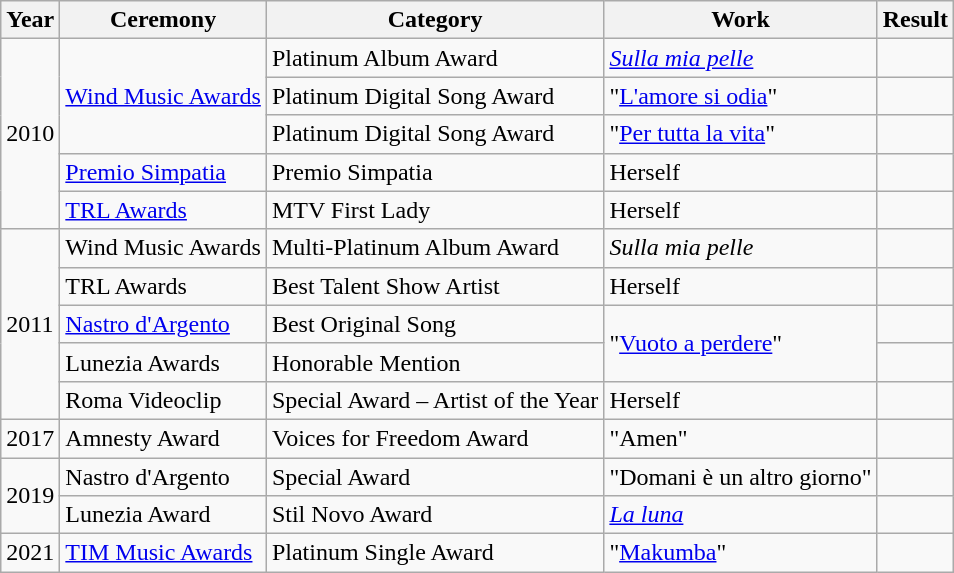<table class="wikitable ">
<tr>
<th>Year</th>
<th>Ceremony</th>
<th>Category</th>
<th>Work</th>
<th>Result</th>
</tr>
<tr>
<td rowspan="5">2010</td>
<td rowspan="3"><a href='#'>Wind Music Awards</a></td>
<td>Platinum Album Award</td>
<td><em><a href='#'>Sulla mia pelle</a></em></td>
<td></td>
</tr>
<tr>
<td>Platinum Digital Song Award</td>
<td>"<a href='#'>L'amore si odia</a>" </td>
<td></td>
</tr>
<tr>
<td>Platinum Digital Song Award</td>
<td>"<a href='#'>Per tutta la vita</a>"</td>
<td></td>
</tr>
<tr>
<td><a href='#'>Premio Simpatia</a></td>
<td>Premio Simpatia</td>
<td>Herself</td>
<td></td>
</tr>
<tr>
<td><a href='#'>TRL Awards</a></td>
<td>MTV First Lady</td>
<td>Herself</td>
<td></td>
</tr>
<tr>
<td rowspan="5">2011</td>
<td>Wind Music Awards</td>
<td>Multi-Platinum Album Award</td>
<td><em>Sulla mia pelle</em></td>
<td></td>
</tr>
<tr>
<td>TRL Awards</td>
<td>Best Talent Show Artist</td>
<td>Herself</td>
<td></td>
</tr>
<tr>
<td><a href='#'>Nastro d'Argento</a></td>
<td>Best Original Song</td>
<td rowspan="2">"<a href='#'>Vuoto a perdere</a>"</td>
<td></td>
</tr>
<tr>
<td>Lunezia Awards</td>
<td>Honorable Mention</td>
<td></td>
</tr>
<tr>
<td>Roma Videoclip</td>
<td>Special Award – Artist of the Year</td>
<td>Herself</td>
<td></td>
</tr>
<tr>
<td>2017</td>
<td>Amnesty Award</td>
<td>Voices for Freedom Award</td>
<td>"Amen"</td>
<td></td>
</tr>
<tr>
<td rowspan="2">2019</td>
<td>Nastro d'Argento</td>
<td>Special Award</td>
<td>"Domani è un altro giorno"</td>
<td></td>
</tr>
<tr>
<td>Lunezia Award</td>
<td>Stil Novo Award</td>
<td><em><a href='#'>La luna</a></em></td>
<td></td>
</tr>
<tr>
<td>2021</td>
<td><a href='#'>TIM Music Awards</a></td>
<td>Platinum Single Award</td>
<td>"<a href='#'>Makumba</a>"</td>
<td></td>
</tr>
</table>
